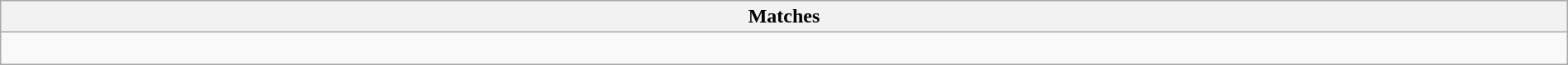<table class="wikitable collapsible collapsed" style="width:100%;">
<tr>
<th>Matches</th>
</tr>
<tr>
<td><br></td>
</tr>
</table>
